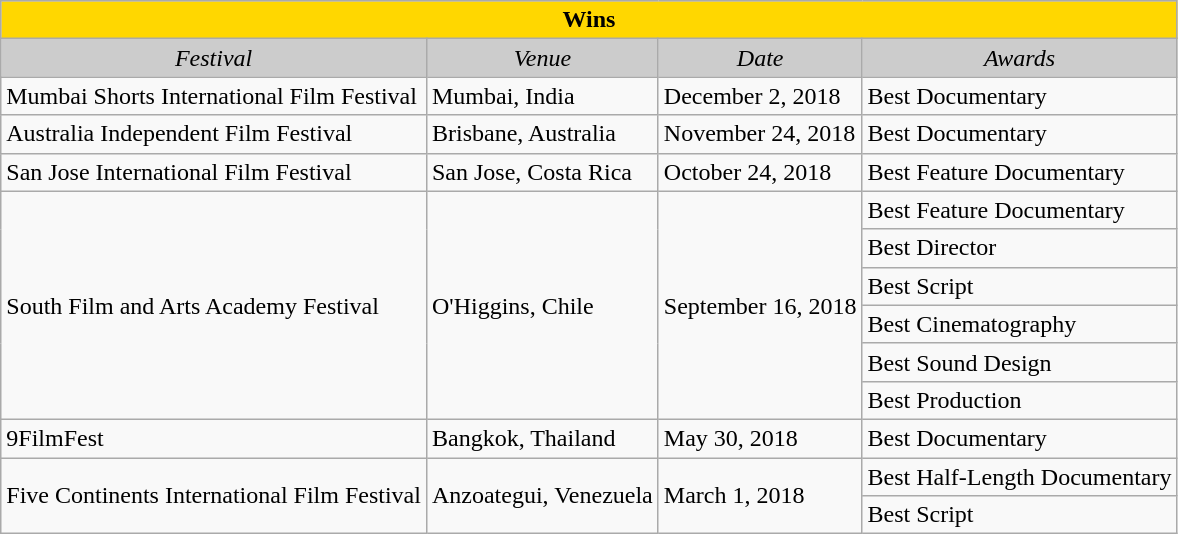<table class="wikitable">
<tr style="background:#ccc; text-align:center;">
<td colspan="4" style="background: gold;"><strong>Wins</strong></td>
</tr>
<tr style="background:#ccc; text-align:center;">
<td><em>Festival</em></td>
<td><em>Venue</em></td>
<td><em>Date</em></td>
<td><em>Awards</em></td>
</tr>
<tr>
<td>Mumbai Shorts International Film Festival</td>
<td>Mumbai, India</td>
<td>December 2, 2018</td>
<td>Best Documentary</td>
</tr>
<tr>
<td>Australia Independent Film Festival</td>
<td>Brisbane, Australia</td>
<td>November 24, 2018</td>
<td>Best Documentary</td>
</tr>
<tr>
<td>San Jose International Film Festival</td>
<td>San Jose, Costa Rica</td>
<td>October 24, 2018</td>
<td>Best Feature Documentary</td>
</tr>
<tr>
<td rowspan=6>South Film and Arts Academy Festival</td>
<td rowspan=6>O'Higgins, Chile</td>
<td rowspan=6>September 16, 2018</td>
<td>Best Feature Documentary</td>
</tr>
<tr>
<td>Best Director</td>
</tr>
<tr>
<td>Best Script</td>
</tr>
<tr>
<td>Best Cinematography</td>
</tr>
<tr>
<td>Best Sound Design</td>
</tr>
<tr>
<td>Best Production</td>
</tr>
<tr>
<td>9FilmFest</td>
<td>Bangkok, Thailand</td>
<td>May 30, 2018</td>
<td>Best Documentary</td>
</tr>
<tr>
<td rowspan=2>Five Continents International Film Festival</td>
<td rowspan=2>Anzoategui, Venezuela</td>
<td rowspan=2>March 1, 2018</td>
<td>Best Half-Length Documentary</td>
</tr>
<tr>
<td>Best Script</td>
</tr>
</table>
